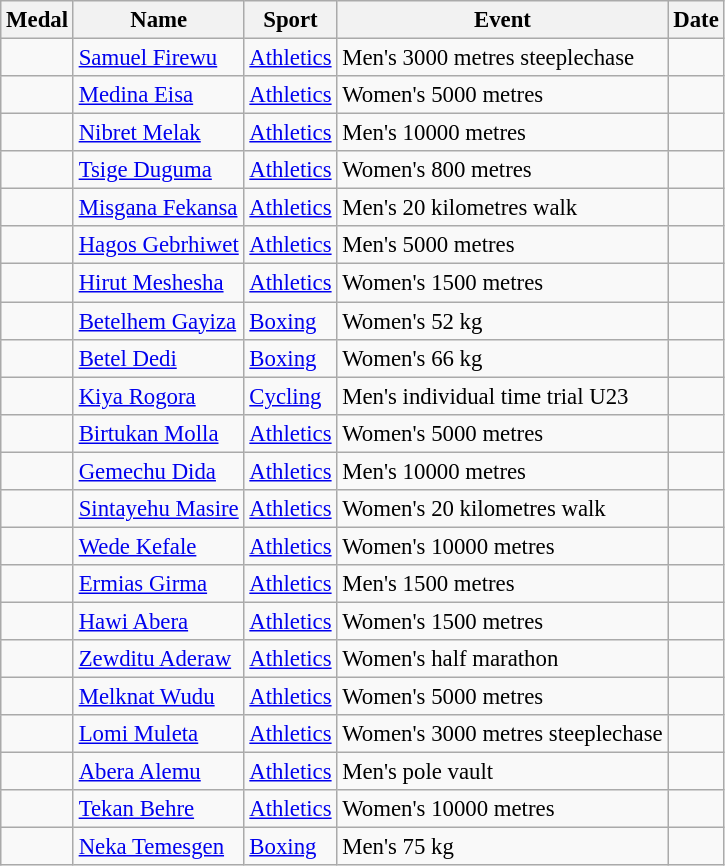<table class="wikitable sortable" style="font-size:95%">
<tr>
<th>Medal</th>
<th>Name</th>
<th>Sport</th>
<th>Event</th>
<th>Date</th>
</tr>
<tr>
<td></td>
<td><a href='#'>Samuel Firewu</a></td>
<td><a href='#'>Athletics</a></td>
<td>Men's 3000 metres steeplechase</td>
<td></td>
</tr>
<tr>
<td></td>
<td><a href='#'>Medina Eisa</a></td>
<td><a href='#'>Athletics</a></td>
<td>Women's 5000 metres</td>
<td></td>
</tr>
<tr>
<td></td>
<td><a href='#'>Nibret Melak</a></td>
<td><a href='#'>Athletics</a></td>
<td>Men's 10000 metres</td>
<td></td>
</tr>
<tr>
<td></td>
<td><a href='#'>Tsige Duguma</a></td>
<td><a href='#'>Athletics</a></td>
<td>Women's 800 metres</td>
<td></td>
</tr>
<tr>
<td></td>
<td><a href='#'>Misgana Fekansa</a></td>
<td><a href='#'>Athletics</a></td>
<td>Men's 20 kilometres walk</td>
<td></td>
</tr>
<tr>
<td></td>
<td><a href='#'>Hagos Gebrhiwet</a></td>
<td><a href='#'>Athletics</a></td>
<td>Men's 5000 metres</td>
<td></td>
</tr>
<tr>
<td></td>
<td><a href='#'>Hirut Meshesha</a></td>
<td><a href='#'>Athletics</a></td>
<td>Women's 1500 metres</td>
<td></td>
</tr>
<tr>
<td></td>
<td><a href='#'>Betelhem Gayiza</a></td>
<td><a href='#'>Boxing</a></td>
<td>Women's 52 kg</td>
<td></td>
</tr>
<tr>
<td></td>
<td><a href='#'>Betel Dedi</a></td>
<td><a href='#'>Boxing</a></td>
<td>Women's 66 kg</td>
<td></td>
</tr>
<tr>
<td></td>
<td><a href='#'>Kiya Rogora</a></td>
<td><a href='#'>Cycling</a></td>
<td>Men's individual time trial U23</td>
<td></td>
</tr>
<tr>
<td></td>
<td><a href='#'>Birtukan Molla</a></td>
<td><a href='#'>Athletics</a></td>
<td>Women's 5000 metres</td>
<td></td>
</tr>
<tr>
<td></td>
<td><a href='#'>Gemechu Dida</a></td>
<td><a href='#'>Athletics</a></td>
<td>Men's 10000 metres</td>
<td></td>
</tr>
<tr>
<td></td>
<td><a href='#'>Sintayehu Masire</a></td>
<td><a href='#'>Athletics</a></td>
<td>Women's 20 kilometres walk</td>
<td></td>
</tr>
<tr>
<td></td>
<td><a href='#'>Wede Kefale</a></td>
<td><a href='#'>Athletics</a></td>
<td>Women's 10000 metres</td>
<td></td>
</tr>
<tr>
<td></td>
<td><a href='#'>Ermias Girma</a></td>
<td><a href='#'>Athletics</a></td>
<td>Men's 1500 metres</td>
<td></td>
</tr>
<tr>
<td></td>
<td><a href='#'>Hawi Abera</a></td>
<td><a href='#'>Athletics</a></td>
<td>Women's 1500 metres</td>
<td></td>
</tr>
<tr>
<td></td>
<td><a href='#'>Zewditu Aderaw</a></td>
<td><a href='#'>Athletics</a></td>
<td>Women's half marathon</td>
<td></td>
</tr>
<tr>
<td></td>
<td><a href='#'>Melknat Wudu</a></td>
<td><a href='#'>Athletics</a></td>
<td>Women's 5000 metres</td>
<td></td>
</tr>
<tr>
<td></td>
<td><a href='#'>Lomi Muleta</a></td>
<td><a href='#'>Athletics</a></td>
<td>Women's 3000 metres steeplechase</td>
<td></td>
</tr>
<tr>
<td></td>
<td><a href='#'>Abera Alemu</a></td>
<td><a href='#'>Athletics</a></td>
<td>Men's pole vault</td>
<td></td>
</tr>
<tr>
<td></td>
<td><a href='#'>Tekan Behre</a></td>
<td><a href='#'>Athletics</a></td>
<td>Women's 10000 metres</td>
<td></td>
</tr>
<tr>
<td></td>
<td><a href='#'>Neka Temesgen</a></td>
<td><a href='#'>Boxing</a></td>
<td>Men's 75 kg</td>
<td></td>
</tr>
</table>
